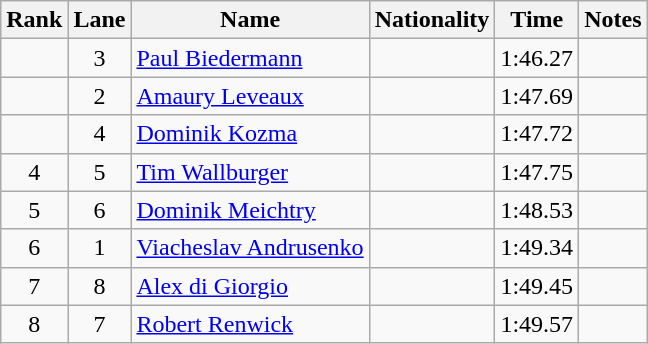<table class="wikitable sortable" style="text-align:center">
<tr>
<th>Rank</th>
<th>Lane</th>
<th>Name</th>
<th>Nationality</th>
<th>Time</th>
<th>Notes</th>
</tr>
<tr>
<td></td>
<td>3</td>
<td align=left><a href='#'>Paul Biedermann</a></td>
<td align=left></td>
<td>1:46.27</td>
<td></td>
</tr>
<tr>
<td></td>
<td>2</td>
<td align=left><a href='#'>Amaury Leveaux</a></td>
<td align=left></td>
<td>1:47.69</td>
<td></td>
</tr>
<tr>
<td></td>
<td>4</td>
<td align=left><a href='#'>Dominik Kozma</a></td>
<td align=left></td>
<td>1:47.72</td>
<td></td>
</tr>
<tr>
<td>4</td>
<td>5</td>
<td align=left><a href='#'>Tim Wallburger</a></td>
<td align=left></td>
<td>1:47.75</td>
<td></td>
</tr>
<tr>
<td>5</td>
<td>6</td>
<td align=left><a href='#'>Dominik Meichtry</a></td>
<td align=left></td>
<td>1:48.53</td>
<td></td>
</tr>
<tr>
<td>6</td>
<td>1</td>
<td align=left><a href='#'>Viacheslav Andrusenko</a></td>
<td align=left></td>
<td>1:49.34</td>
<td></td>
</tr>
<tr>
<td>7</td>
<td>8</td>
<td align=left><a href='#'>Alex di Giorgio</a></td>
<td align=left></td>
<td>1:49.45</td>
<td></td>
</tr>
<tr>
<td>8</td>
<td>7</td>
<td align=left><a href='#'>Robert Renwick</a></td>
<td align=left></td>
<td>1:49.57</td>
<td></td>
</tr>
</table>
